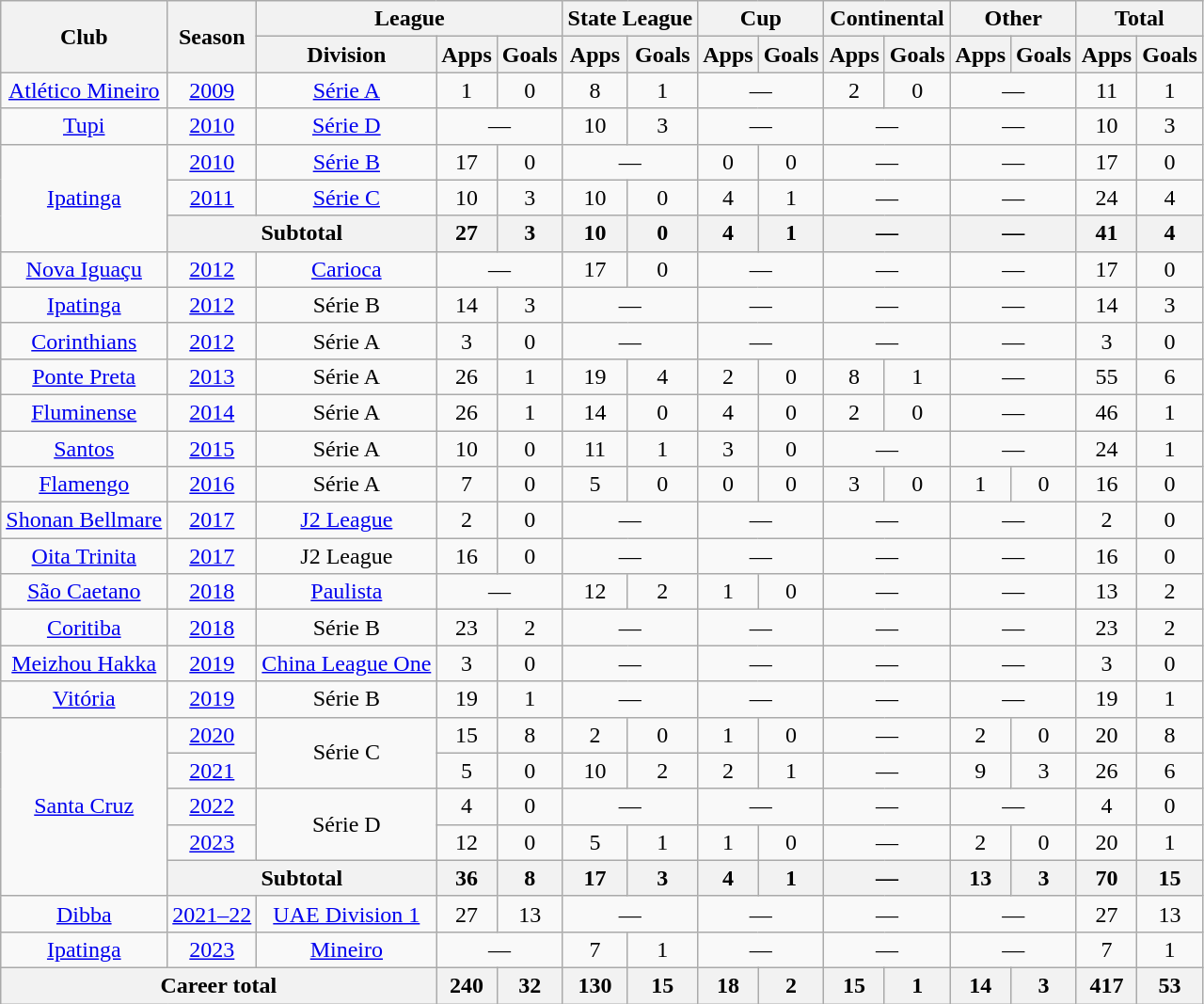<table class="wikitable" style="text-align: center;">
<tr>
<th rowspan="2">Club</th>
<th rowspan="2">Season</th>
<th colspan="3">League</th>
<th colspan="2">State League</th>
<th colspan="2">Cup</th>
<th colspan="2">Continental</th>
<th colspan="2">Other</th>
<th colspan="2">Total</th>
</tr>
<tr>
<th>Division</th>
<th>Apps</th>
<th>Goals</th>
<th>Apps</th>
<th>Goals</th>
<th>Apps</th>
<th>Goals</th>
<th>Apps</th>
<th>Goals</th>
<th>Apps</th>
<th>Goals</th>
<th>Apps</th>
<th>Goals</th>
</tr>
<tr>
<td valign="center"><a href='#'>Atlético Mineiro</a></td>
<td><a href='#'>2009</a></td>
<td><a href='#'>Série A</a></td>
<td>1</td>
<td>0</td>
<td>8</td>
<td>1</td>
<td colspan="2">—</td>
<td>2</td>
<td>0</td>
<td colspan="2">—</td>
<td>11</td>
<td>1</td>
</tr>
<tr>
<td valign="center"><a href='#'>Tupi</a></td>
<td><a href='#'>2010</a></td>
<td><a href='#'>Série D</a></td>
<td colspan="2">—</td>
<td>10</td>
<td>3</td>
<td colspan="2">—</td>
<td colspan="2">—</td>
<td colspan="2">—</td>
<td>10</td>
<td>3</td>
</tr>
<tr>
<td rowspan="3" valign="center"><a href='#'>Ipatinga</a></td>
<td><a href='#'>2010</a></td>
<td><a href='#'>Série B</a></td>
<td>17</td>
<td>0</td>
<td colspan="2">—</td>
<td>0</td>
<td>0</td>
<td colspan="2">—</td>
<td colspan="2">—</td>
<td>17</td>
<td>0</td>
</tr>
<tr>
<td><a href='#'>2011</a></td>
<td><a href='#'>Série C</a></td>
<td>10</td>
<td>3</td>
<td>10</td>
<td>0</td>
<td>4</td>
<td>1</td>
<td colspan="2">—</td>
<td colspan="2">—</td>
<td>24</td>
<td>4</td>
</tr>
<tr>
<th colspan="2">Subtotal</th>
<th>27</th>
<th>3</th>
<th>10</th>
<th>0</th>
<th>4</th>
<th>1</th>
<th colspan="2">—</th>
<th colspan="2">—</th>
<th>41</th>
<th>4</th>
</tr>
<tr>
<td valign="center"><a href='#'>Nova Iguaçu</a></td>
<td><a href='#'>2012</a></td>
<td><a href='#'>Carioca</a></td>
<td colspan="2">—</td>
<td>17</td>
<td>0</td>
<td colspan="2">—</td>
<td colspan="2">—</td>
<td colspan="2">—</td>
<td>17</td>
<td>0</td>
</tr>
<tr>
<td valign="center"><a href='#'>Ipatinga</a></td>
<td><a href='#'>2012</a></td>
<td>Série B</td>
<td>14</td>
<td>3</td>
<td colspan="2">—</td>
<td colspan="2">—</td>
<td colspan="2">—</td>
<td colspan="2">—</td>
<td>14</td>
<td>3</td>
</tr>
<tr>
<td valign="center"><a href='#'>Corinthians</a></td>
<td><a href='#'>2012</a></td>
<td>Série A</td>
<td>3</td>
<td>0</td>
<td colspan="2">—</td>
<td colspan="2">—</td>
<td colspan="2">—</td>
<td colspan="2">—</td>
<td>3</td>
<td>0</td>
</tr>
<tr>
<td valign="center"><a href='#'>Ponte Preta</a></td>
<td><a href='#'>2013</a></td>
<td>Série A</td>
<td>26</td>
<td>1</td>
<td>19</td>
<td>4</td>
<td>2</td>
<td>0</td>
<td>8</td>
<td>1</td>
<td colspan="2">—</td>
<td>55</td>
<td>6</td>
</tr>
<tr>
<td valign="center"><a href='#'>Fluminense</a></td>
<td><a href='#'>2014</a></td>
<td>Série A</td>
<td>26</td>
<td>1</td>
<td>14</td>
<td>0</td>
<td>4</td>
<td>0</td>
<td>2</td>
<td>0</td>
<td colspan="2">—</td>
<td>46</td>
<td>1</td>
</tr>
<tr>
<td valign="center"><a href='#'>Santos</a></td>
<td><a href='#'>2015</a></td>
<td>Série A</td>
<td>10</td>
<td>0</td>
<td>11</td>
<td>1</td>
<td>3</td>
<td>0</td>
<td colspan="2">—</td>
<td colspan="2">—</td>
<td>24</td>
<td>1</td>
</tr>
<tr>
<td valign="center"><a href='#'>Flamengo</a></td>
<td><a href='#'>2016</a></td>
<td>Série A</td>
<td>7</td>
<td>0</td>
<td>5</td>
<td>0</td>
<td>0</td>
<td>0</td>
<td>3</td>
<td>0</td>
<td>1</td>
<td>0</td>
<td>16</td>
<td>0</td>
</tr>
<tr>
<td valign="center"><a href='#'>Shonan Bellmare</a></td>
<td><a href='#'>2017</a></td>
<td><a href='#'>J2 League</a></td>
<td>2</td>
<td>0</td>
<td colspan="2">—</td>
<td colspan="2">—</td>
<td colspan="2">—</td>
<td colspan="2">—</td>
<td>2</td>
<td>0</td>
</tr>
<tr>
<td valign="center"><a href='#'>Oita Trinita</a></td>
<td><a href='#'>2017</a></td>
<td>J2 League</td>
<td>16</td>
<td>0</td>
<td colspan="2">—</td>
<td colspan="2">—</td>
<td colspan="2">—</td>
<td colspan="2">—</td>
<td>16</td>
<td>0</td>
</tr>
<tr>
<td valign="center"><a href='#'>São Caetano</a></td>
<td><a href='#'>2018</a></td>
<td><a href='#'>Paulista</a></td>
<td colspan="2">—</td>
<td>12</td>
<td>2</td>
<td>1</td>
<td>0</td>
<td colspan="2">—</td>
<td colspan="2">—</td>
<td>13</td>
<td>2</td>
</tr>
<tr>
<td valign="center"><a href='#'>Coritiba</a></td>
<td><a href='#'>2018</a></td>
<td>Série B</td>
<td>23</td>
<td>2</td>
<td colspan="2">—</td>
<td colspan="2">—</td>
<td colspan="2">—</td>
<td colspan="2">—</td>
<td>23</td>
<td>2</td>
</tr>
<tr>
<td valign="center"><a href='#'>Meizhou Hakka</a></td>
<td><a href='#'>2019</a></td>
<td><a href='#'>China League One</a></td>
<td>3</td>
<td>0</td>
<td colspan="2">—</td>
<td colspan="2">—</td>
<td colspan="2">—</td>
<td colspan="2">—</td>
<td>3</td>
<td>0</td>
</tr>
<tr>
<td valign="center"><a href='#'>Vitória</a></td>
<td><a href='#'>2019</a></td>
<td>Série B</td>
<td>19</td>
<td>1</td>
<td colspan="2">—</td>
<td colspan="2">—</td>
<td colspan="2">—</td>
<td colspan="2">—</td>
<td>19</td>
<td>1</td>
</tr>
<tr>
<td rowspan="5" valign="center"><a href='#'>Santa Cruz</a></td>
<td><a href='#'>2020</a></td>
<td rowspan="2">Série C</td>
<td>15</td>
<td>8</td>
<td>2</td>
<td>0</td>
<td>1</td>
<td>0</td>
<td colspan="2">—</td>
<td>2</td>
<td>0</td>
<td>20</td>
<td>8</td>
</tr>
<tr>
<td><a href='#'>2021</a></td>
<td>5</td>
<td>0</td>
<td>10</td>
<td>2</td>
<td>2</td>
<td>1</td>
<td colspan="2">—</td>
<td>9</td>
<td>3</td>
<td>26</td>
<td>6</td>
</tr>
<tr>
<td><a href='#'>2022</a></td>
<td rowspan="2">Série D</td>
<td>4</td>
<td>0</td>
<td colspan="2">—</td>
<td colspan="2">—</td>
<td colspan="2">—</td>
<td colspan="2">—</td>
<td>4</td>
<td>0</td>
</tr>
<tr>
<td><a href='#'>2023</a></td>
<td>12</td>
<td>0</td>
<td>5</td>
<td>1</td>
<td>1</td>
<td>0</td>
<td colspan="2">—</td>
<td>2</td>
<td>0</td>
<td>20</td>
<td>1</td>
</tr>
<tr>
<th colspan="2">Subtotal</th>
<th>36</th>
<th>8</th>
<th>17</th>
<th>3</th>
<th>4</th>
<th>1</th>
<th colspan="2">—</th>
<th>13</th>
<th>3</th>
<th>70</th>
<th>15</th>
</tr>
<tr>
<td valign="center"><a href='#'>Dibba</a></td>
<td><a href='#'>2021–22</a></td>
<td><a href='#'>UAE Division 1</a></td>
<td>27</td>
<td>13</td>
<td colspan="2">—</td>
<td colspan="2">—</td>
<td colspan="2">—</td>
<td colspan="2">—</td>
<td>27</td>
<td>13</td>
</tr>
<tr>
<td valign="center"><a href='#'>Ipatinga</a></td>
<td><a href='#'>2023</a></td>
<td><a href='#'>Mineiro</a></td>
<td colspan="2">—</td>
<td>7</td>
<td>1</td>
<td colspan="2">—</td>
<td colspan="2">—</td>
<td colspan="2">—</td>
<td>7</td>
<td>1</td>
</tr>
<tr>
<th colspan="3"><strong>Career total</strong></th>
<th>240</th>
<th>32</th>
<th>130</th>
<th>15</th>
<th>18</th>
<th>2</th>
<th>15</th>
<th>1</th>
<th>14</th>
<th>3</th>
<th>417</th>
<th>53</th>
</tr>
</table>
